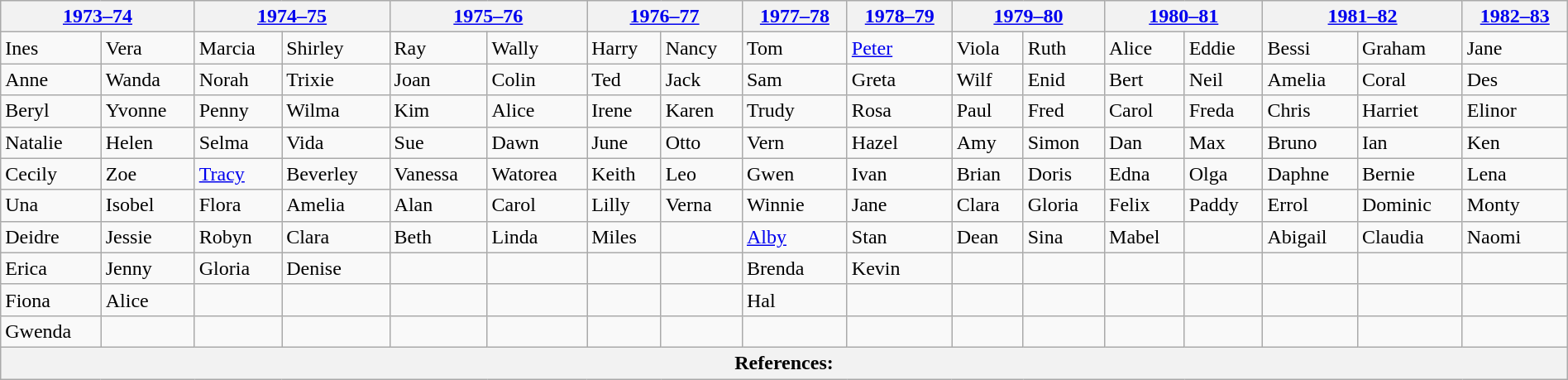<table class="wikitable" width="100%">
<tr>
<th colspan=2><a href='#'>1973–74</a></th>
<th colspan=2><a href='#'>1974–75</a></th>
<th colspan=2><a href='#'>1975–76</a></th>
<th colspan=2><a href='#'>1976–77</a></th>
<th><a href='#'>1977–78</a></th>
<th><a href='#'>1978–79</a></th>
<th colspan=2><a href='#'>1979–80</a></th>
<th colspan=2><a href='#'>1980–81</a></th>
<th colspan=2><a href='#'>1981–82</a></th>
<th><a href='#'>1982–83</a></th>
</tr>
<tr>
<td>Ines</td>
<td>Vera</td>
<td>Marcia</td>
<td>Shirley</td>
<td>Ray</td>
<td>Wally</td>
<td>Harry</td>
<td>Nancy</td>
<td>Tom</td>
<td><a href='#'>Peter</a></td>
<td>Viola</td>
<td>Ruth</td>
<td>Alice</td>
<td>Eddie</td>
<td>Bessi</td>
<td>Graham</td>
<td>Jane</td>
</tr>
<tr>
<td>Anne</td>
<td>Wanda</td>
<td>Norah</td>
<td>Trixie</td>
<td>Joan</td>
<td>Colin</td>
<td>Ted</td>
<td>Jack</td>
<td>Sam</td>
<td>Greta</td>
<td>Wilf</td>
<td>Enid</td>
<td>Bert</td>
<td>Neil</td>
<td>Amelia</td>
<td>Coral</td>
<td>Des</td>
</tr>
<tr>
<td>Beryl</td>
<td>Yvonne</td>
<td>Penny</td>
<td>Wilma</td>
<td>Kim</td>
<td>Alice</td>
<td>Irene</td>
<td>Karen</td>
<td>Trudy</td>
<td>Rosa</td>
<td>Paul</td>
<td>Fred</td>
<td>Carol</td>
<td>Freda</td>
<td>Chris</td>
<td>Harriet</td>
<td>Elinor</td>
</tr>
<tr>
<td>Natalie</td>
<td>Helen</td>
<td>Selma</td>
<td>Vida</td>
<td>Sue</td>
<td>Dawn</td>
<td>June</td>
<td>Otto</td>
<td>Vern</td>
<td>Hazel</td>
<td>Amy</td>
<td>Simon</td>
<td>Dan</td>
<td>Max</td>
<td>Bruno</td>
<td>Ian</td>
<td>Ken</td>
</tr>
<tr>
<td>Cecily</td>
<td>Zoe</td>
<td><a href='#'>Tracy</a></td>
<td>Beverley</td>
<td>Vanessa</td>
<td>Watorea</td>
<td>Keith</td>
<td>Leo</td>
<td>Gwen</td>
<td>Ivan</td>
<td>Brian</td>
<td>Doris</td>
<td>Edna</td>
<td>Olga</td>
<td>Daphne</td>
<td>Bernie</td>
<td>Lena</td>
</tr>
<tr>
<td>Una</td>
<td>Isobel</td>
<td>Flora</td>
<td>Amelia</td>
<td>Alan</td>
<td>Carol</td>
<td>Lilly</td>
<td>Verna</td>
<td>Winnie</td>
<td>Jane</td>
<td>Clara</td>
<td>Gloria</td>
<td>Felix</td>
<td>Paddy</td>
<td>Errol</td>
<td>Dominic</td>
<td>Monty</td>
</tr>
<tr>
<td>Deidre</td>
<td>Jessie</td>
<td>Robyn</td>
<td>Clara</td>
<td>Beth</td>
<td>Linda</td>
<td>Miles</td>
<td></td>
<td><a href='#'>Alby</a></td>
<td>Stan</td>
<td>Dean</td>
<td>Sina</td>
<td>Mabel</td>
<td></td>
<td>Abigail</td>
<td>Claudia</td>
<td>Naomi</td>
</tr>
<tr>
<td>Erica</td>
<td>Jenny</td>
<td>Gloria</td>
<td>Denise</td>
<td></td>
<td></td>
<td></td>
<td></td>
<td>Brenda</td>
<td>Kevin</td>
<td></td>
<td></td>
<td></td>
<td></td>
<td></td>
<td></td>
<td></td>
</tr>
<tr>
<td>Fiona</td>
<td>Alice</td>
<td></td>
<td></td>
<td></td>
<td></td>
<td></td>
<td></td>
<td>Hal</td>
<td></td>
<td></td>
<td></td>
<td></td>
<td></td>
<td></td>
<td></td>
<td></td>
</tr>
<tr>
<td>Gwenda</td>
<td></td>
<td></td>
<td></td>
<td></td>
<td></td>
<td></td>
<td></td>
<td></td>
<td></td>
<td></td>
<td></td>
<td></td>
<td></td>
<td></td>
<td></td>
<td></td>
</tr>
<tr>
<th colspan=17>References:</th>
</tr>
</table>
